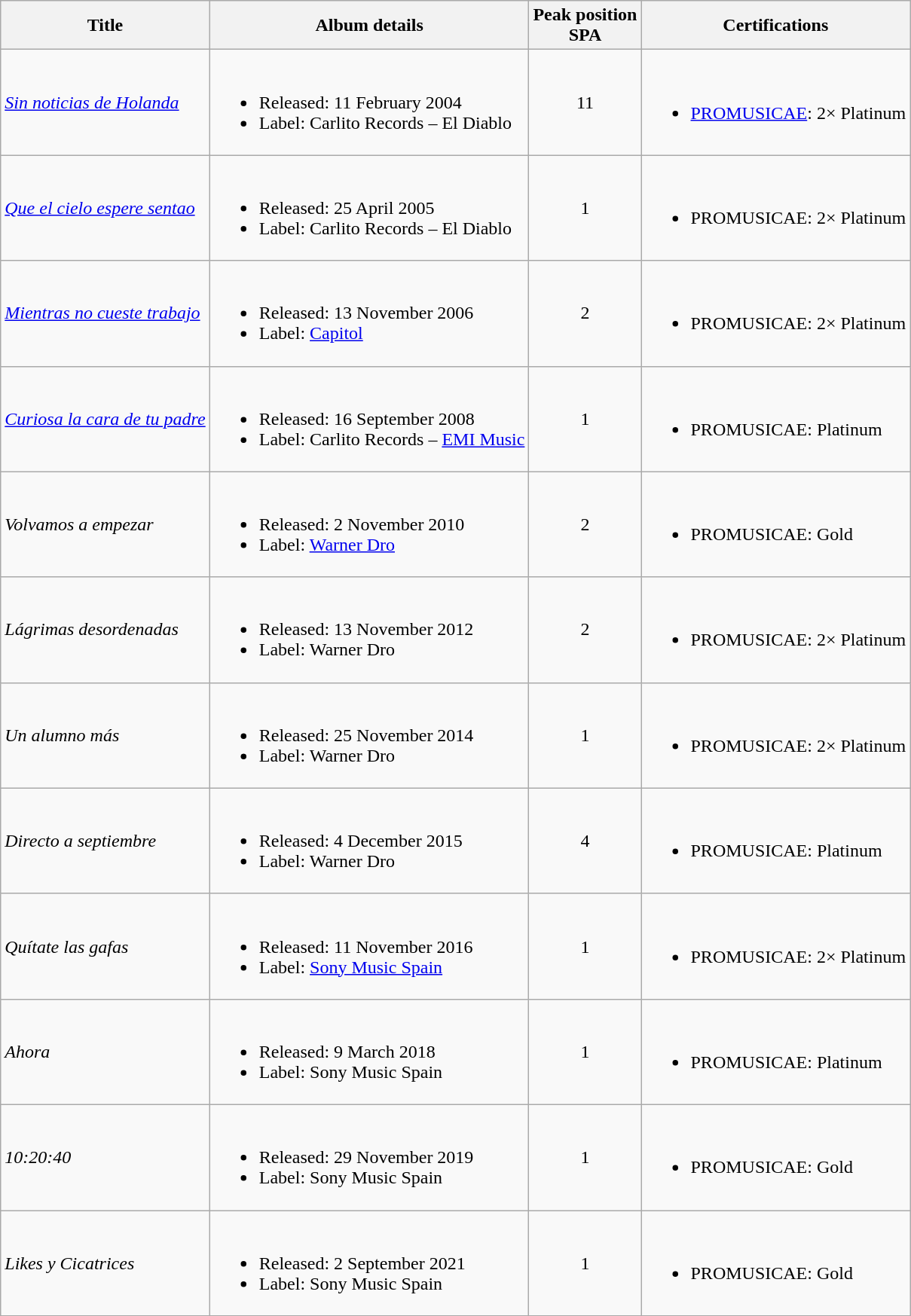<table class="wikitable">
<tr>
<th>Title</th>
<th>Album details</th>
<th>Peak position<br>SPA<br></th>
<th>Certifications</th>
</tr>
<tr>
<td><em><a href='#'>Sin noticias de Holanda</a></em></td>
<td><br><ul><li>Released: 11 February 2004</li><li>Label: Carlito Records – El Diablo</li></ul></td>
<td align="center">11</td>
<td><br><ul><li><a href='#'>PROMUSICAE</a>: 2× Platinum</li></ul></td>
</tr>
<tr>
<td><em><a href='#'>Que el cielo espere sentao</a></em></td>
<td><br><ul><li>Released: 25 April 2005</li><li>Label: Carlito Records – El Diablo</li></ul></td>
<td align="center">1</td>
<td><br><ul><li>PROMUSICAE: 2× Platinum</li></ul></td>
</tr>
<tr>
<td><em><a href='#'>Mientras no cueste trabajo</a></em></td>
<td><br><ul><li>Released: 13 November 2006</li><li>Label: <a href='#'>Capitol</a></li></ul></td>
<td align="center">2</td>
<td><br><ul><li>PROMUSICAE: 2× Platinum</li></ul></td>
</tr>
<tr>
<td><em><a href='#'>Curiosa la cara de tu padre</a></em></td>
<td><br><ul><li>Released: 16 September 2008</li><li>Label: Carlito Records – <a href='#'>EMI Music</a></li></ul></td>
<td align="center">1</td>
<td><br><ul><li>PROMUSICAE: Platinum</li></ul></td>
</tr>
<tr>
<td><em>Volvamos a empezar</em></td>
<td><br><ul><li>Released: 2 November 2010</li><li>Label: <a href='#'>Warner Dro</a></li></ul></td>
<td align="center">2</td>
<td><br><ul><li>PROMUSICAE: Gold</li></ul></td>
</tr>
<tr>
<td><em>Lágrimas desordenadas</em></td>
<td><br><ul><li>Released: 13 November 2012</li><li>Label: Warner Dro</li></ul></td>
<td align="center">2</td>
<td><br><ul><li>PROMUSICAE: 2× Platinum</li></ul></td>
</tr>
<tr>
<td><em>Un alumno más</em></td>
<td><br><ul><li>Released: 25 November 2014</li><li>Label: Warner Dro</li></ul></td>
<td align="center">1</td>
<td><br><ul><li>PROMUSICAE: 2× Platinum</li></ul></td>
</tr>
<tr>
<td><em>Directo a septiembre</em></td>
<td><br><ul><li>Released: 4 December 2015</li><li>Label: Warner Dro</li></ul></td>
<td align="center">4</td>
<td><br><ul><li>PROMUSICAE: Platinum</li></ul></td>
</tr>
<tr>
<td><em>Quítate las gafas</em></td>
<td><br><ul><li>Released: 11 November 2016</li><li>Label: <a href='#'>Sony Music Spain</a></li></ul></td>
<td align="center">1</td>
<td><br><ul><li>PROMUSICAE: 2× Platinum</li></ul></td>
</tr>
<tr>
<td><em>Ahora</em></td>
<td><br><ul><li>Released: 9 March 2018</li><li>Label: Sony Music Spain</li></ul></td>
<td align="center">1</td>
<td><br><ul><li>PROMUSICAE: Platinum</li></ul></td>
</tr>
<tr>
<td><em>10:20:40</em></td>
<td><br><ul><li>Released: 29 November 2019</li><li>Label: Sony Music Spain</li></ul></td>
<td align="center">1</td>
<td><br><ul><li>PROMUSICAE: Gold</li></ul></td>
</tr>
<tr>
<td><em>Likes y Cicatrices</em></td>
<td><br><ul><li>Released: 2 September 2021</li><li>Label: Sony Music Spain</li></ul></td>
<td align="center">1</td>
<td><br><ul><li>PROMUSICAE: Gold</li></ul></td>
</tr>
</table>
